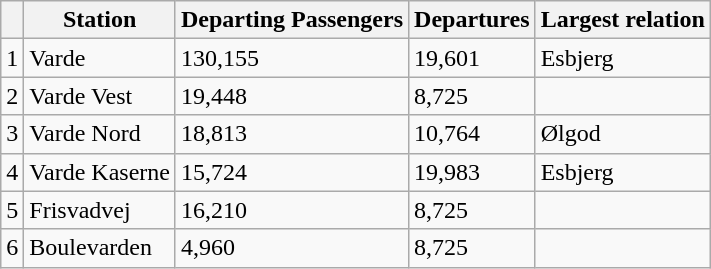<table class="wikitable sortable">
<tr>
<th></th>
<th>Station</th>
<th>Departing Passengers</th>
<th>Departures</th>
<th>Largest relation</th>
</tr>
<tr>
<td>1</td>
<td>Varde</td>
<td>130,155</td>
<td>19,601</td>
<td>Esbjerg</td>
</tr>
<tr>
<td>2</td>
<td>Varde Vest</td>
<td>19,448</td>
<td>8,725</td>
<td></td>
</tr>
<tr>
<td>3</td>
<td>Varde Nord</td>
<td>18,813</td>
<td>10,764</td>
<td>Ølgod</td>
</tr>
<tr>
<td>4</td>
<td>Varde Kaserne</td>
<td>15,724</td>
<td>19,983</td>
<td>Esbjerg</td>
</tr>
<tr>
<td>5</td>
<td>Frisvadvej</td>
<td>16,210</td>
<td>8,725</td>
<td></td>
</tr>
<tr>
<td>6</td>
<td>Boulevarden</td>
<td>4,960</td>
<td>8,725</td>
<td></td>
</tr>
</table>
